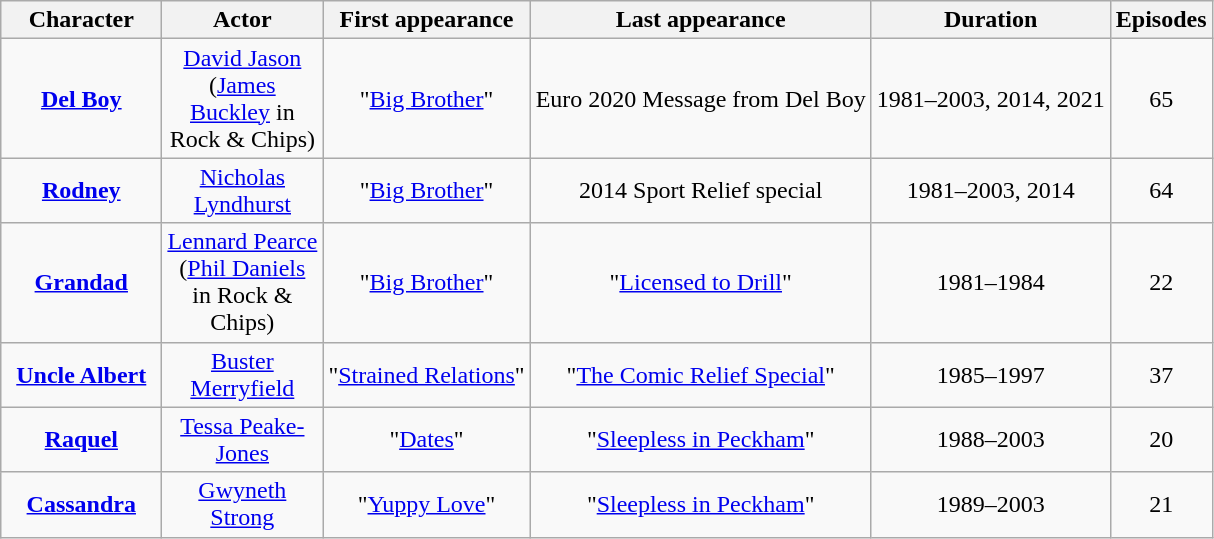<table class="wikitable sortable" style="text-align: center;">
<tr>
<th width="100">Character</th>
<th width="100">Actor</th>
<th>First appearance</th>
<th>Last appearance</th>
<th>Duration</th>
<th width=>Episodes</th>
</tr>
<tr |>
<td><strong><a href='#'>Del Boy</a></strong></td>
<td><a href='#'>David Jason</a> (<a href='#'>James Buckley</a> in Rock & Chips)</td>
<td>"<a href='#'>Big Brother</a>"</td>
<td>Euro 2020 Message from Del Boy</td>
<td>1981–2003, 2014, 2021</td>
<td>65</td>
</tr>
<tr |>
<td><strong><a href='#'>Rodney</a></strong></td>
<td><a href='#'>Nicholas Lyndhurst</a></td>
<td>"<a href='#'>Big Brother</a>"</td>
<td>2014 Sport Relief special</td>
<td>1981–2003, 2014</td>
<td>64</td>
</tr>
<tr |>
<td><strong><a href='#'>Grandad</a></strong></td>
<td><a href='#'>Lennard Pearce</a> (<a href='#'>Phil Daniels</a> in Rock & Chips)</td>
<td>"<a href='#'>Big Brother</a>"</td>
<td>"<a href='#'>Licensed to Drill</a>"</td>
<td>1981–1984</td>
<td>22</td>
</tr>
<tr |>
<td><strong><a href='#'>Uncle Albert</a></strong></td>
<td><a href='#'>Buster Merryfield</a></td>
<td>"<a href='#'>Strained Relations</a>"</td>
<td>"<a href='#'>The Comic Relief Special</a>"</td>
<td>1985–1997</td>
<td>37</td>
</tr>
<tr |>
<td><strong><a href='#'>Raquel</a></strong></td>
<td><a href='#'>Tessa Peake-Jones</a></td>
<td>"<a href='#'>Dates</a>"</td>
<td>"<a href='#'>Sleepless in Peckham</a>"</td>
<td>1988–2003</td>
<td>20</td>
</tr>
<tr |>
<td><strong><a href='#'>Cassandra</a></strong></td>
<td><a href='#'>Gwyneth Strong</a></td>
<td>"<a href='#'>Yuppy Love</a>"</td>
<td>"<a href='#'>Sleepless in Peckham</a>"</td>
<td>1989–2003</td>
<td>21</td>
</tr>
</table>
